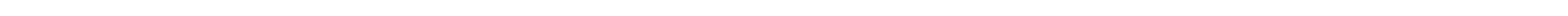<table style="width:100%; text-align:center;">
<tr style="color:white;">
<td style="background:"><strong>34</strong></td>
<td style="background:"><strong>16</strong></td>
<td style="background:"><strong>4</strong></td>
<td style="background:"><strong>2</strong></td>
<td style="background:"><strong>21</strong></td>
<td style="background:"><strong>1</strong></td>
<td style="background:"><strong>1</strong></td>
<td style="background:"><strong>1</strong></td>
<td style="background:"><strong>1</strong></td>
</tr>
<tr>
<td></td>
<td></td>
<td></td>
<td></td>
<td></td>
<td></td>
<td></td>
<td></td>
<td></td>
</tr>
</table>
